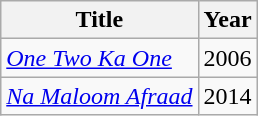<table class="wikitable table">
<tr>
<th>Title</th>
<th>Year</th>
</tr>
<tr>
<td><em><a href='#'>One Two Ka One</a></em></td>
<td>2006</td>
</tr>
<tr>
<td><em><a href='#'>Na Maloom Afraad</a></em></td>
<td>2014</td>
</tr>
</table>
